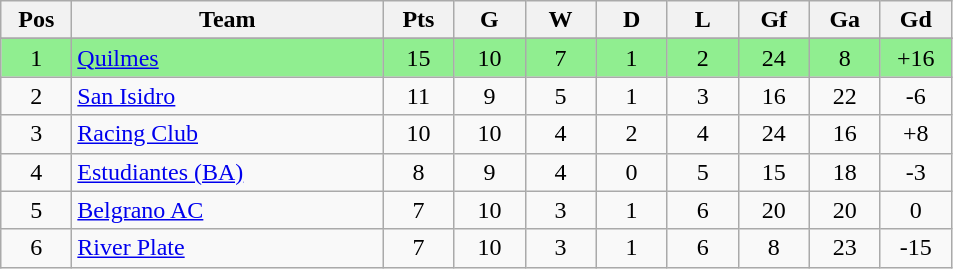<table class="wikitable" style="text-align:center">
<tr>
<th width=40px>Pos</th>
<th width=200px>Team</th>
<th width=40px>Pts</th>
<th width=40px>G</th>
<th width=40px>W</th>
<th width=40px>D</th>
<th width=40px>L</th>
<th width=40px>Gf</th>
<th width=40px>Ga</th>
<th width=40px>Gd</th>
</tr>
<tr bgcolor="lightgreen">
</tr>
<tr align=center bgcolor="lightgreen">
<td>1</td>
<td align=left><a href='#'>Quilmes</a></td>
<td>15</td>
<td>10</td>
<td>7</td>
<td>1</td>
<td>2</td>
<td>24</td>
<td>8</td>
<td>+16</td>
</tr>
<tr align=center>
<td>2</td>
<td align=left><a href='#'>San Isidro</a></td>
<td>11</td>
<td>9</td>
<td>5</td>
<td>1</td>
<td>3</td>
<td>16</td>
<td>22</td>
<td>-6</td>
</tr>
<tr align=center>
<td>3</td>
<td align=left><a href='#'>Racing Club</a></td>
<td>10</td>
<td>10</td>
<td>4</td>
<td>2</td>
<td>4</td>
<td>24</td>
<td>16</td>
<td>+8</td>
</tr>
<tr align=center>
<td>4</td>
<td align=left><a href='#'>Estudiantes (BA)</a></td>
<td>8</td>
<td>9</td>
<td>4</td>
<td>0</td>
<td>5</td>
<td>15</td>
<td>18</td>
<td>-3</td>
</tr>
<tr align=center>
<td>5</td>
<td align=left><a href='#'>Belgrano AC</a></td>
<td>7</td>
<td>10</td>
<td>3</td>
<td>1</td>
<td>6</td>
<td>20</td>
<td>20</td>
<td>0</td>
</tr>
<tr align=center>
<td>6</td>
<td align=left><a href='#'>River Plate</a></td>
<td>7</td>
<td>10</td>
<td>3</td>
<td>1</td>
<td>6</td>
<td>8</td>
<td>23</td>
<td>-15</td>
</tr>
</table>
